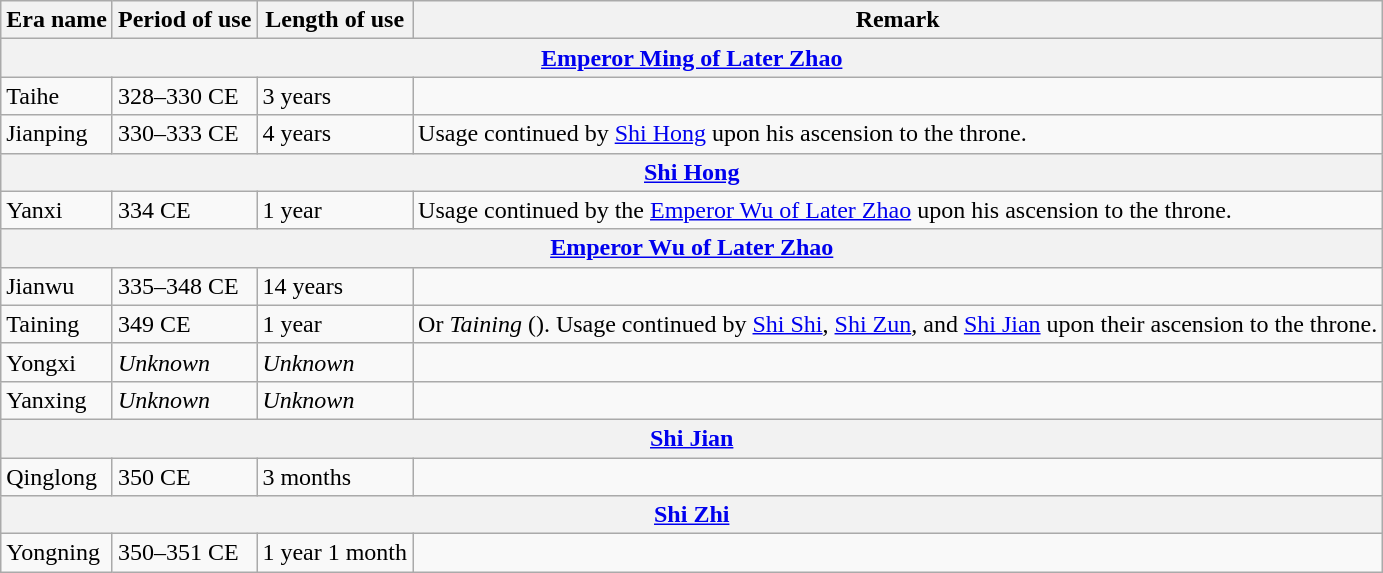<table class="wikitable">
<tr>
<th>Era name</th>
<th>Period of use</th>
<th>Length of use</th>
<th>Remark</th>
</tr>
<tr>
<th colspan="4"><a href='#'>Emperor Ming of Later Zhao</a><br></th>
</tr>
<tr>
<td>Taihe<br></td>
<td>328–330 CE</td>
<td>3 years</td>
<td></td>
</tr>
<tr>
<td>Jianping<br></td>
<td>330–333 CE</td>
<td>4 years</td>
<td>Usage continued by <a href='#'>Shi Hong</a> upon his ascension to the throne.</td>
</tr>
<tr>
<th colspan="4"><a href='#'>Shi Hong</a><br></th>
</tr>
<tr>
<td>Yanxi<br></td>
<td>334 CE</td>
<td>1 year</td>
<td>Usage continued by the <a href='#'>Emperor Wu of Later Zhao</a> upon his ascension to the throne.</td>
</tr>
<tr>
<th colspan="4"><a href='#'>Emperor Wu of Later Zhao</a><br></th>
</tr>
<tr>
<td>Jianwu<br></td>
<td>335–348 CE</td>
<td>14 years</td>
<td></td>
</tr>
<tr>
<td>Taining<br></td>
<td>349 CE</td>
<td>1 year</td>
<td>Or <em>Taining</em> (). Usage continued by <a href='#'>Shi Shi</a>, <a href='#'>Shi Zun</a>, and <a href='#'>Shi Jian</a> upon their ascension to the throne.</td>
</tr>
<tr>
<td>Yongxi<br></td>
<td><em>Unknown</em></td>
<td><em>Unknown</em></td>
<td></td>
</tr>
<tr>
<td>Yanxing<br></td>
<td><em>Unknown</em></td>
<td><em>Unknown</em></td>
<td></td>
</tr>
<tr>
<th colspan="4"><a href='#'>Shi Jian</a><br></th>
</tr>
<tr>
<td>Qinglong<br></td>
<td>350 CE</td>
<td>3 months</td>
<td></td>
</tr>
<tr>
<th colspan="4"><a href='#'>Shi Zhi</a><br></th>
</tr>
<tr>
<td>Yongning<br></td>
<td>350–351 CE</td>
<td>1 year 1 month</td>
<td></td>
</tr>
</table>
